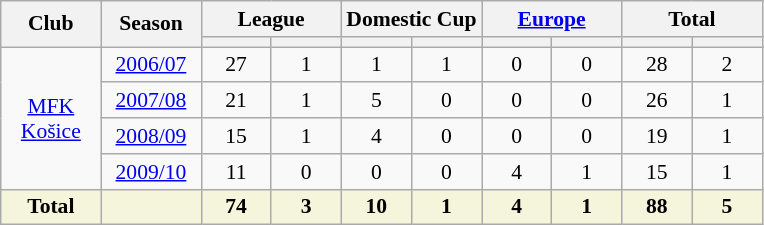<table class="wikitable" align=center style="font-size:90%; text-align: center;">
<tr>
<th width=60 rowspan="2">Club</th>
<th width=60 rowspan="2">Season</th>
<th width=80 colspan="2">League</th>
<th width=80 colspan="2">Domestic Cup</th>
<th width=80 colspan="2"><a href='#'>Europe</a></th>
<th width=80 colspan="2">Total</th>
</tr>
<tr align=center>
<th width=40 App></th>
<th width=40 abbr="Goals for"></th>
<th width=40 App></th>
<th width=40 abbr="Goals for"></th>
<th width=40 App></th>
<th width=40 abbr="Goals for"></th>
<th width=40 App></th>
<th width=40 abbr="Goals for"></th>
</tr>
<tr align=center>
<td rowspan="4" valign=center><a href='#'>MFK Košice</a></td>
<td><a href='#'>2006/07</a></td>
<td>27</td>
<td>1</td>
<td>1</td>
<td>1</td>
<td>0</td>
<td>0</td>
<td>28</td>
<td>2</td>
</tr>
<tr align=center>
<td><a href='#'>2007/08</a></td>
<td>21</td>
<td>1</td>
<td>5</td>
<td>0</td>
<td>0</td>
<td>0</td>
<td>26</td>
<td>1</td>
</tr>
<tr align=center>
<td><a href='#'>2008/09</a></td>
<td>15</td>
<td>1</td>
<td>4</td>
<td>0</td>
<td>0</td>
<td>0</td>
<td>19</td>
<td>1</td>
</tr>
<tr align=center>
<td><a href='#'>2009/10</a></td>
<td>11</td>
<td>0</td>
<td>0</td>
<td>0</td>
<td>4</td>
<td>1</td>
<td>15</td>
<td>1</td>
</tr>
<tr align=center>
<th align=left style="background:beige">Total</th>
<th align=left style="background:beige"></th>
<th align=left style="background:beige">74</th>
<th align=left style="background:beige">3</th>
<th align=left style="background:beige">10</th>
<th align=left style="background:beige">1</th>
<th align=left style="background:beige">4</th>
<th align=left style="background:beige">1</th>
<th align=left style="background:beige">88</th>
<th align=left style="background:beige">5</th>
</tr>
</table>
